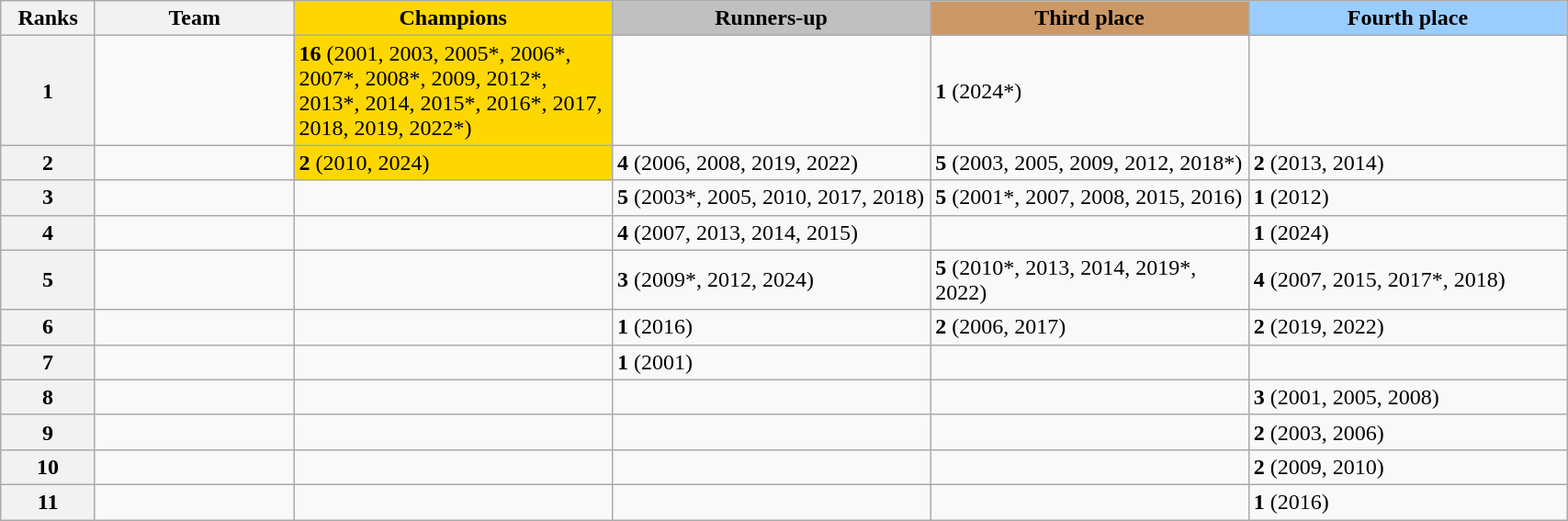<table class="wikitable" width=90%>
<tr>
<th width=1%>Ranks</th>
<th width=5%>Team</th>
<th width=8% style="background:gold;">Champions</th>
<th width=8% style="background:silver;">Runners-up</th>
<th width=8% style="background:#cc9966;">Third place</th>
<th width=8% style="background:#9acdff;">Fourth place</th>
</tr>
<tr>
<th>1</th>
<td></td>
<td style="background:gold;"><strong>16</strong> (2001, 2003, 2005*, 2006*, 2007*, 2008*, 2009, 2012*, 2013*, 2014, 2015*, 2016*, 2017, 2018, 2019, 2022*)</td>
<td></td>
<td><strong>1</strong> (2024*)</td>
<td></td>
</tr>
<tr>
<th>2</th>
<td></td>
<td style="background:gold;"><strong>2</strong> (2010, 2024)</td>
<td><strong>4</strong> (2006, 2008, 2019, 2022)</td>
<td><strong>5</strong> (2003, 2005, 2009, 2012, 2018*)</td>
<td><strong>2</strong> (2013, 2014)</td>
</tr>
<tr>
<th>3</th>
<td></td>
<td></td>
<td><strong>5</strong> (2003*, 2005, 2010, 2017, 2018)</td>
<td><strong>5</strong> (2001*, 2007, 2008, 2015, 2016)</td>
<td><strong>1</strong> (2012)</td>
</tr>
<tr>
<th>4</th>
<td></td>
<td></td>
<td><strong>4</strong> (2007, 2013, 2014, 2015)</td>
<td></td>
<td><strong>1</strong> (2024)</td>
</tr>
<tr>
<th>5</th>
<td></td>
<td></td>
<td><strong>3</strong> (2009*, 2012, 2024)</td>
<td><strong>5</strong> (2010*, 2013, 2014, 2019*, 2022)</td>
<td><strong>4</strong> (2007, 2015, 2017*, 2018)</td>
</tr>
<tr>
<th>6</th>
<td></td>
<td></td>
<td><strong>1</strong> (2016)</td>
<td><strong>2</strong> (2006, 2017)</td>
<td><strong>2</strong> (2019, 2022)</td>
</tr>
<tr>
<th>7</th>
<td></td>
<td></td>
<td><strong>1</strong> (2001)</td>
<td></td>
<td></td>
</tr>
<tr>
<th>8</th>
<td></td>
<td></td>
<td></td>
<td></td>
<td><strong>3</strong> (2001, 2005, 2008)</td>
</tr>
<tr>
<th>9</th>
<td></td>
<td></td>
<td></td>
<td></td>
<td><strong>2</strong> (2003, 2006)</td>
</tr>
<tr>
<th>10</th>
<td></td>
<td></td>
<td></td>
<td></td>
<td><strong>2</strong> (2009, 2010)</td>
</tr>
<tr>
<th>11</th>
<td></td>
<td></td>
<td></td>
<td></td>
<td><strong>1</strong> (2016)</td>
</tr>
</table>
